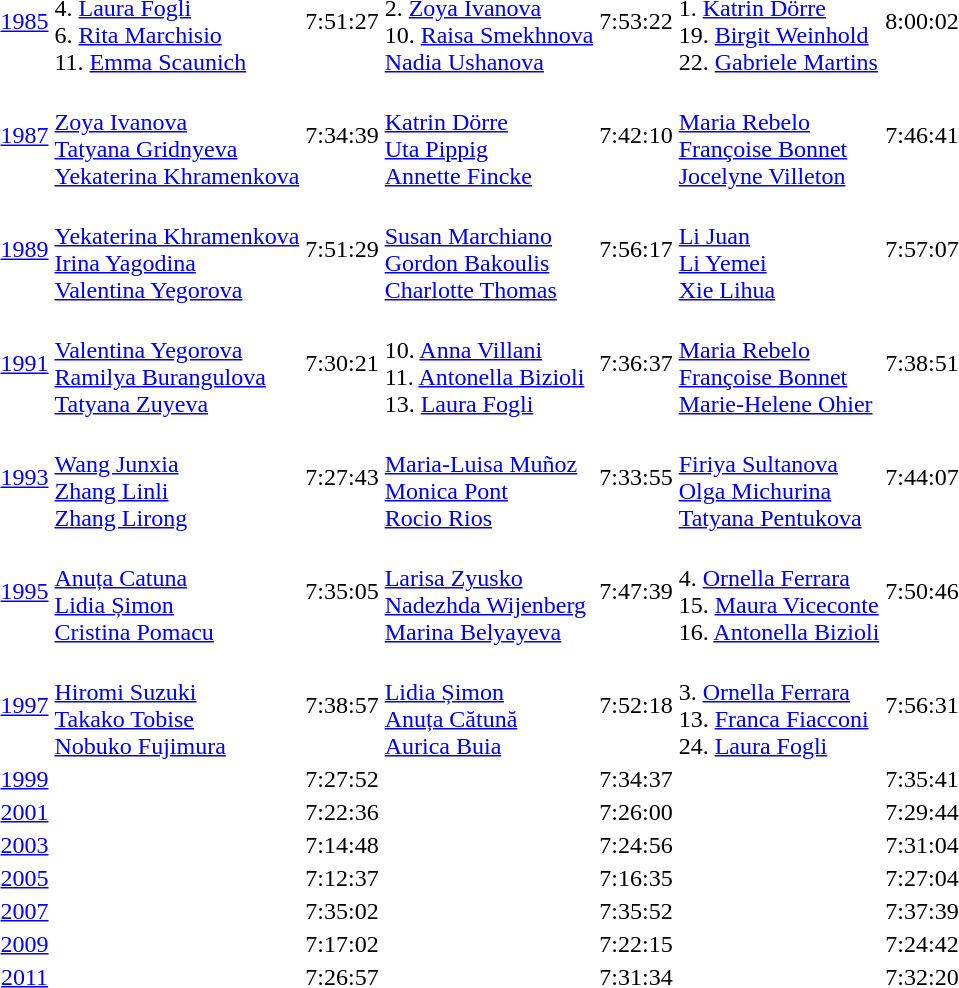<table {| >
<tr>
<td align=center><a href='#'>1985</a></td>
<td><br>4. <a href='#'>Laura Fogli</a><br>6. <a href='#'>Rita Marchisio</a><br>11. <a href='#'>Emma Scaunich</a></td>
<td>7:51:27</td>
<td><br>2. <a href='#'>Zoya Ivanova</a><br>10. <a href='#'>Raisa Smekhnova</a><br><a href='#'>Nadia Ushanova</a></td>
<td>7:53:22</td>
<td><br>1. <a href='#'>Katrin Dörre</a><br>19. <a href='#'>Birgit Weinhold</a><br>22. <a href='#'>Gabriele Martins</a></td>
<td>8:00:02</td>
</tr>
<tr>
<td align=center><a href='#'>1987</a></td>
<td><br><a href='#'>Zoya Ivanova</a><br><a href='#'>Tatyana Gridnyeva</a><br><a href='#'>Yekaterina Khramenkova</a></td>
<td>7:34:39</td>
<td><br><a href='#'>Katrin Dörre</a><br><a href='#'>Uta Pippig</a><br><a href='#'>Annette Fincke</a></td>
<td>7:42:10</td>
<td><br><a href='#'>Maria Rebelo</a><br><a href='#'>Françoise Bonnet</a><br><a href='#'>Jocelyne Villeton</a></td>
<td>7:46:41</td>
</tr>
<tr>
<td align=center><a href='#'>1989</a></td>
<td><br><a href='#'>Yekaterina Khramenkova</a><br><a href='#'>Irina Yagodina</a><br><a href='#'>Valentina Yegorova</a></td>
<td>7:51:29</td>
<td><br><a href='#'>Susan Marchiano</a><br><a href='#'>Gordon Bakoulis</a><br><a href='#'>Charlotte Thomas</a></td>
<td>7:56:17</td>
<td><br><a href='#'>Li Juan</a><br><a href='#'>Li Yemei</a><br><a href='#'>Xie Lihua</a></td>
<td>7:57:07</td>
</tr>
<tr>
<td align=center><a href='#'>1991</a></td>
<td><br><a href='#'>Valentina Yegorova</a><br><a href='#'>Ramilya Burangulova</a><br><a href='#'>Tatyana Zuyeva</a></td>
<td>7:30:21</td>
<td><br>10. <a href='#'>Anna Villani</a><br>11. <a href='#'>Antonella Bizioli</a><br>13. <a href='#'>Laura Fogli</a></td>
<td>7:36:37</td>
<td><br><a href='#'>Maria Rebelo</a><br><a href='#'>Françoise Bonnet</a><br><a href='#'>Marie-Helene Ohier</a></td>
<td>7:38:51</td>
</tr>
<tr>
<td align=center><a href='#'>1993</a></td>
<td><br><a href='#'>Wang Junxia</a><br><a href='#'>Zhang Linli</a><br><a href='#'>Zhang Lirong</a></td>
<td>7:27:43</td>
<td><br><a href='#'>Maria-Luisa Muñoz</a><br><a href='#'>Monica Pont</a><br><a href='#'>Rocio Rios</a></td>
<td>7:33:55</td>
<td><br><a href='#'>Firiya Sultanova</a><br><a href='#'>Olga Michurina</a><br><a href='#'>Tatyana Pentukova</a></td>
<td>7:44:07</td>
</tr>
<tr>
<td align=center><a href='#'>1995</a></td>
<td><br><a href='#'>Anuța Catuna</a><br><a href='#'>Lidia Șimon</a><br><a href='#'>Cristina Pomacu</a></td>
<td>7:35:05</td>
<td><br><a href='#'>Larisa Zyusko</a><br><a href='#'>Nadezhda Wijenberg</a><br><a href='#'>Marina Belyayeva</a></td>
<td>7:47:39</td>
<td><br>4. <a href='#'>Ornella Ferrara</a><br>15. <a href='#'>Maura Viceconte</a><br>16. <a href='#'>Antonella Bizioli</a></td>
<td>7:50:46</td>
</tr>
<tr>
<td align=center><a href='#'>1997</a></td>
<td><br><a href='#'>Hiromi Suzuki</a><br><a href='#'>Takako Tobise</a><br><a href='#'>Nobuko Fujimura</a></td>
<td>7:38:57</td>
<td><br><a href='#'>Lidia Șimon</a><br><a href='#'>Anuța Cătună</a><br><a href='#'>Aurica Buia</a></td>
<td>7:52:18</td>
<td><br>3. <a href='#'>Ornella Ferrara</a><br>13. <a href='#'>Franca Fiacconi</a><br>24. <a href='#'>Laura Fogli</a></td>
<td>7:56:31</td>
</tr>
<tr>
<td align=center><a href='#'>1999</a></td>
<td></td>
<td>7:27:52</td>
<td></td>
<td>7:34:37</td>
<td></td>
<td>7:35:41</td>
</tr>
<tr>
<td align=center><a href='#'>2001</a></td>
<td></td>
<td>7:22:36</td>
<td></td>
<td>7:26:00</td>
<td></td>
<td>7:29:44</td>
</tr>
<tr>
<td align=center><a href='#'>2003</a></td>
<td></td>
<td>7:14:48</td>
<td></td>
<td>7:24:56</td>
<td></td>
<td>7:31:04</td>
</tr>
<tr>
<td align=center><a href='#'>2005</a></td>
<td></td>
<td>7:12:37</td>
<td></td>
<td>7:16:35</td>
<td></td>
<td>7:27:04</td>
</tr>
<tr>
<td align=center><a href='#'>2007</a></td>
<td></td>
<td>7:35:02</td>
<td></td>
<td>7:35:52</td>
<td></td>
<td>7:37:39</td>
</tr>
<tr>
<td align=center><a href='#'>2009</a></td>
<td></td>
<td>7:17:02</td>
<td></td>
<td>7:22:15</td>
<td></td>
<td>7:24:42</td>
</tr>
<tr>
<td align=center><a href='#'>2011</a></td>
<td></td>
<td>7:26:57</td>
<td></td>
<td>7:31:34</td>
<td></td>
<td>7:32:20</td>
</tr>
</table>
